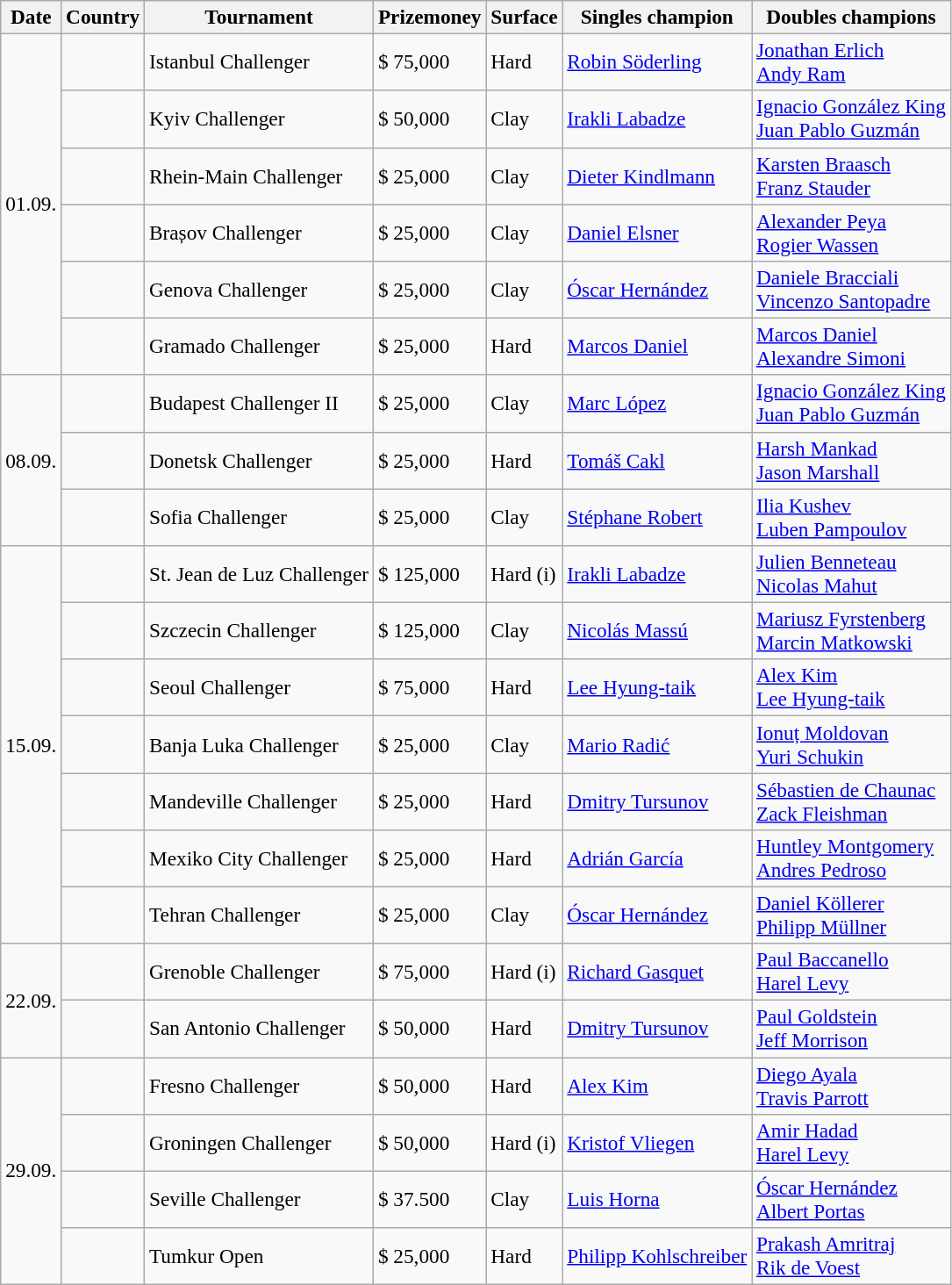<table class="sortable wikitable" style=font-size:97%>
<tr>
<th>Date</th>
<th>Country</th>
<th>Tournament</th>
<th>Prizemoney</th>
<th>Surface</th>
<th>Singles champion</th>
<th>Doubles champions</th>
</tr>
<tr>
<td rowspan="6">01.09.</td>
<td></td>
<td>Istanbul Challenger</td>
<td>$ 75,000</td>
<td>Hard</td>
<td> <a href='#'>Robin Söderling</a></td>
<td> <a href='#'>Jonathan Erlich</a><br> <a href='#'>Andy Ram</a></td>
</tr>
<tr>
<td></td>
<td>Kyiv Challenger</td>
<td>$ 50,000</td>
<td>Clay</td>
<td> <a href='#'>Irakli Labadze</a></td>
<td> <a href='#'>Ignacio González King</a><br> <a href='#'>Juan Pablo Guzmán</a></td>
</tr>
<tr>
<td></td>
<td>Rhein-Main Challenger</td>
<td>$ 25,000</td>
<td>Clay</td>
<td> <a href='#'>Dieter Kindlmann</a></td>
<td> <a href='#'>Karsten Braasch</a><br> <a href='#'>Franz Stauder</a></td>
</tr>
<tr>
<td></td>
<td>Brașov Challenger</td>
<td>$ 25,000</td>
<td>Clay</td>
<td> <a href='#'>Daniel Elsner</a></td>
<td> <a href='#'>Alexander Peya</a> <br>  <a href='#'>Rogier Wassen</a></td>
</tr>
<tr>
<td></td>
<td>Genova Challenger</td>
<td>$ 25,000</td>
<td>Clay</td>
<td> <a href='#'>Óscar Hernández</a></td>
<td> <a href='#'>Daniele Bracciali</a> <br>  <a href='#'>Vincenzo Santopadre</a></td>
</tr>
<tr>
<td></td>
<td>Gramado Challenger</td>
<td>$ 25,000</td>
<td>Hard</td>
<td> <a href='#'>Marcos Daniel</a></td>
<td> <a href='#'>Marcos Daniel</a><br> <a href='#'>Alexandre Simoni</a></td>
</tr>
<tr>
<td rowspan="3">08.09.</td>
<td></td>
<td>Budapest Challenger II</td>
<td>$ 25,000</td>
<td>Clay</td>
<td> <a href='#'>Marc López</a></td>
<td> <a href='#'>Ignacio González King</a><br> <a href='#'>Juan Pablo Guzmán</a></td>
</tr>
<tr>
<td></td>
<td>Donetsk Challenger</td>
<td>$ 25,000</td>
<td>Hard</td>
<td> <a href='#'>Tomáš Cakl</a></td>
<td> <a href='#'>Harsh Mankad</a><br> <a href='#'>Jason Marshall</a></td>
</tr>
<tr>
<td></td>
<td>Sofia Challenger</td>
<td>$ 25,000</td>
<td>Clay</td>
<td> <a href='#'>Stéphane Robert</a></td>
<td> <a href='#'>Ilia Kushev</a><br> <a href='#'>Luben Pampoulov</a></td>
</tr>
<tr>
<td rowspan="7">15.09.</td>
<td></td>
<td>St. Jean de Luz Challenger</td>
<td>$ 125,000</td>
<td>Hard (i)</td>
<td> <a href='#'>Irakli Labadze</a></td>
<td> <a href='#'>Julien Benneteau</a><br> <a href='#'>Nicolas Mahut</a></td>
</tr>
<tr>
<td></td>
<td>Szczecin Challenger</td>
<td>$ 125,000</td>
<td>Clay</td>
<td> <a href='#'>Nicolás Massú</a></td>
<td> <a href='#'>Mariusz Fyrstenberg</a> <br>  <a href='#'>Marcin Matkowski</a></td>
</tr>
<tr>
<td></td>
<td>Seoul Challenger</td>
<td>$ 75,000</td>
<td>Hard</td>
<td> <a href='#'>Lee Hyung-taik</a></td>
<td> <a href='#'>Alex Kim</a> <br>  <a href='#'>Lee Hyung-taik</a></td>
</tr>
<tr>
<td></td>
<td>Banja Luka Challenger</td>
<td>$ 25,000</td>
<td>Clay</td>
<td> <a href='#'>Mario Radić</a></td>
<td> <a href='#'>Ionuț Moldovan</a> <br>  <a href='#'>Yuri Schukin</a></td>
</tr>
<tr>
<td></td>
<td>Mandeville Challenger</td>
<td>$ 25,000</td>
<td>Hard</td>
<td> <a href='#'>Dmitry Tursunov</a></td>
<td> <a href='#'>Sébastien de Chaunac</a><br> <a href='#'>Zack Fleishman</a></td>
</tr>
<tr>
<td></td>
<td>Mexiko City Challenger</td>
<td>$ 25,000</td>
<td>Hard</td>
<td> <a href='#'>Adrián García</a></td>
<td> <a href='#'>Huntley Montgomery</a><br> <a href='#'>Andres Pedroso</a></td>
</tr>
<tr>
<td></td>
<td>Tehran Challenger</td>
<td>$ 25,000</td>
<td>Clay</td>
<td> <a href='#'>Óscar Hernández</a></td>
<td> <a href='#'>Daniel Köllerer</a><br> <a href='#'>Philipp Müllner</a></td>
</tr>
<tr>
<td rowspan="2">22.09.</td>
<td></td>
<td>Grenoble Challenger</td>
<td>$ 75,000</td>
<td>Hard (i)</td>
<td> <a href='#'>Richard Gasquet</a></td>
<td> <a href='#'>Paul Baccanello</a><br> <a href='#'>Harel Levy</a></td>
</tr>
<tr>
<td></td>
<td>San Antonio Challenger</td>
<td>$ 50,000</td>
<td>Hard</td>
<td> <a href='#'>Dmitry Tursunov</a></td>
<td> <a href='#'>Paul Goldstein</a><br> <a href='#'>Jeff Morrison</a></td>
</tr>
<tr>
<td rowspan="4">29.09.</td>
<td></td>
<td>Fresno Challenger</td>
<td>$ 50,000</td>
<td>Hard</td>
<td> <a href='#'>Alex Kim</a></td>
<td> <a href='#'>Diego Ayala</a><br> <a href='#'>Travis Parrott</a></td>
</tr>
<tr>
<td></td>
<td>Groningen Challenger</td>
<td>$ 50,000</td>
<td>Hard (i)</td>
<td> <a href='#'>Kristof Vliegen</a></td>
<td> <a href='#'>Amir Hadad</a><br> <a href='#'>Harel Levy</a></td>
</tr>
<tr>
<td></td>
<td>Seville Challenger</td>
<td>$ 37.500</td>
<td>Clay</td>
<td> <a href='#'>Luis Horna</a></td>
<td> <a href='#'>Óscar Hernández</a> <br>  <a href='#'>Albert Portas</a></td>
</tr>
<tr>
<td></td>
<td>Tumkur Open</td>
<td>$ 25,000</td>
<td>Hard</td>
<td> <a href='#'>Philipp Kohlschreiber</a></td>
<td> <a href='#'>Prakash Amritraj</a><br> <a href='#'>Rik de Voest</a></td>
</tr>
</table>
